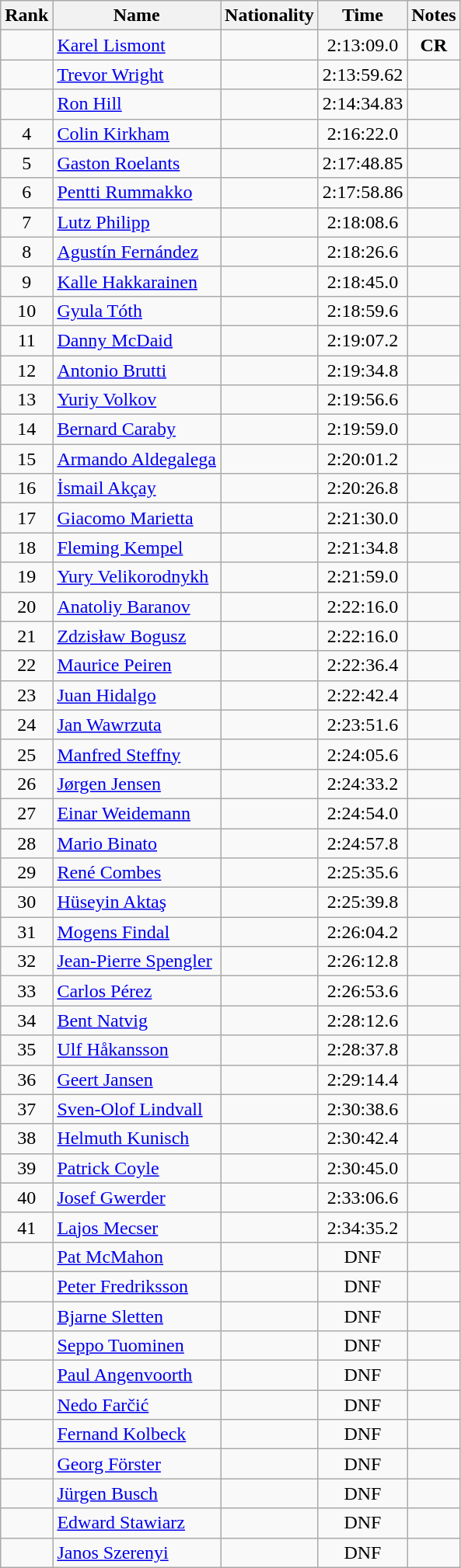<table class="wikitable sortable" style="text-align:center">
<tr>
<th>Rank</th>
<th>Name</th>
<th>Nationality</th>
<th>Time</th>
<th>Notes</th>
</tr>
<tr>
<td></td>
<td align=left><a href='#'>Karel Lismont</a></td>
<td align=left></td>
<td>2:13:09.0</td>
<td><strong>CR</strong></td>
</tr>
<tr>
<td></td>
<td align=left><a href='#'>Trevor Wright</a></td>
<td align=left></td>
<td>2:13:59.62</td>
<td></td>
</tr>
<tr>
<td></td>
<td align=left><a href='#'>Ron Hill</a></td>
<td align=left></td>
<td>2:14:34.83</td>
<td></td>
</tr>
<tr>
<td>4</td>
<td align=left><a href='#'>Colin Kirkham</a></td>
<td align=left></td>
<td>2:16:22.0</td>
<td></td>
</tr>
<tr>
<td>5</td>
<td align=left><a href='#'>Gaston Roelants</a></td>
<td align=left></td>
<td>2:17:48.85</td>
<td></td>
</tr>
<tr>
<td>6</td>
<td align=left><a href='#'>Pentti Rummakko</a></td>
<td align=left></td>
<td>2:17:58.86</td>
<td></td>
</tr>
<tr>
<td>7</td>
<td align=left><a href='#'>Lutz Philipp</a></td>
<td align=left></td>
<td>2:18:08.6</td>
<td></td>
</tr>
<tr>
<td>8</td>
<td align=left><a href='#'>Agustín Fernández</a></td>
<td align=left></td>
<td>2:18:26.6</td>
<td></td>
</tr>
<tr>
<td>9</td>
<td align=left><a href='#'>Kalle Hakkarainen</a></td>
<td align=left></td>
<td>2:18:45.0</td>
<td></td>
</tr>
<tr>
<td>10</td>
<td align=left><a href='#'>Gyula Tóth</a></td>
<td align=left></td>
<td>2:18:59.6</td>
<td></td>
</tr>
<tr>
<td>11</td>
<td align=left><a href='#'>Danny McDaid</a></td>
<td align=left></td>
<td>2:19:07.2</td>
<td></td>
</tr>
<tr>
<td>12</td>
<td align=left><a href='#'>Antonio Brutti</a></td>
<td align=left></td>
<td>2:19:34.8</td>
<td></td>
</tr>
<tr>
<td>13</td>
<td align=left><a href='#'>Yuriy Volkov</a></td>
<td align=left></td>
<td>2:19:56.6</td>
<td></td>
</tr>
<tr>
<td>14</td>
<td align=left><a href='#'>Bernard Caraby</a></td>
<td align=left></td>
<td>2:19:59.0</td>
<td></td>
</tr>
<tr>
<td>15</td>
<td align=left><a href='#'>Armando Aldegalega</a></td>
<td align=left></td>
<td>2:20:01.2</td>
<td></td>
</tr>
<tr>
<td>16</td>
<td align=left><a href='#'>İsmail Akçay</a></td>
<td align=left></td>
<td>2:20:26.8</td>
<td></td>
</tr>
<tr>
<td>17</td>
<td align=left><a href='#'>Giacomo Marietta</a></td>
<td align=left></td>
<td>2:21:30.0</td>
<td></td>
</tr>
<tr>
<td>18</td>
<td align=left><a href='#'>Fleming Kempel</a></td>
<td align=left></td>
<td>2:21:34.8</td>
<td></td>
</tr>
<tr>
<td>19</td>
<td align=left><a href='#'>Yury Velikorodnykh</a></td>
<td align=left></td>
<td>2:21:59.0</td>
<td></td>
</tr>
<tr>
<td>20</td>
<td align=left><a href='#'>Anatoliy Baranov</a></td>
<td align=left></td>
<td>2:22:16.0</td>
<td></td>
</tr>
<tr>
<td>21</td>
<td align=left><a href='#'>Zdzisław Bogusz</a></td>
<td align=left></td>
<td>2:22:16.0</td>
<td></td>
</tr>
<tr>
<td>22</td>
<td align=left><a href='#'>Maurice Peiren</a></td>
<td align=left></td>
<td>2:22:36.4</td>
<td></td>
</tr>
<tr>
<td>23</td>
<td align=left><a href='#'>Juan Hidalgo</a></td>
<td align=left></td>
<td>2:22:42.4</td>
<td></td>
</tr>
<tr>
<td>24</td>
<td align=left><a href='#'>Jan Wawrzuta</a></td>
<td align=left></td>
<td>2:23:51.6</td>
<td></td>
</tr>
<tr>
<td>25</td>
<td align=left><a href='#'>Manfred Steffny</a></td>
<td align=left></td>
<td>2:24:05.6</td>
<td></td>
</tr>
<tr>
<td>26</td>
<td align=left><a href='#'>Jørgen Jensen</a></td>
<td align=left></td>
<td>2:24:33.2</td>
<td></td>
</tr>
<tr>
<td>27</td>
<td align=left><a href='#'>Einar Weidemann</a></td>
<td align=left></td>
<td>2:24:54.0</td>
<td></td>
</tr>
<tr>
<td>28</td>
<td align=left><a href='#'>Mario Binato</a></td>
<td align=left></td>
<td>2:24:57.8</td>
<td></td>
</tr>
<tr>
<td>29</td>
<td align=left><a href='#'>René Combes</a></td>
<td align=left></td>
<td>2:25:35.6</td>
<td></td>
</tr>
<tr>
<td>30</td>
<td align=left><a href='#'>Hüseyin Aktaş</a></td>
<td align=left></td>
<td>2:25:39.8</td>
<td></td>
</tr>
<tr>
<td>31</td>
<td align=left><a href='#'>Mogens Findal</a></td>
<td align=left></td>
<td>2:26:04.2</td>
<td></td>
</tr>
<tr>
<td>32</td>
<td align=left><a href='#'>Jean-Pierre Spengler</a></td>
<td align=left></td>
<td>2:26:12.8</td>
<td></td>
</tr>
<tr>
<td>33</td>
<td align=left><a href='#'>Carlos Pérez</a></td>
<td align=left></td>
<td>2:26:53.6</td>
<td></td>
</tr>
<tr>
<td>34</td>
<td align=left><a href='#'>Bent Natvig</a></td>
<td align=left></td>
<td>2:28:12.6</td>
<td></td>
</tr>
<tr>
<td>35</td>
<td align=left><a href='#'>Ulf Håkansson</a></td>
<td align=left></td>
<td>2:28:37.8</td>
<td></td>
</tr>
<tr>
<td>36</td>
<td align=left><a href='#'>Geert Jansen</a></td>
<td align=left></td>
<td>2:29:14.4</td>
<td></td>
</tr>
<tr>
<td>37</td>
<td align=left><a href='#'>Sven-Olof Lindvall</a></td>
<td align=left></td>
<td>2:30:38.6</td>
<td></td>
</tr>
<tr>
<td>38</td>
<td align=left><a href='#'>Helmuth Kunisch</a></td>
<td align=left></td>
<td>2:30:42.4</td>
<td></td>
</tr>
<tr>
<td>39</td>
<td align=left><a href='#'>Patrick Coyle</a></td>
<td align=left></td>
<td>2:30:45.0</td>
<td></td>
</tr>
<tr>
<td>40</td>
<td align=left><a href='#'>Josef Gwerder</a></td>
<td align=left></td>
<td>2:33:06.6</td>
<td></td>
</tr>
<tr>
<td>41</td>
<td align=left><a href='#'>Lajos Mecser</a></td>
<td align=left></td>
<td>2:34:35.2</td>
<td></td>
</tr>
<tr>
<td></td>
<td align=left><a href='#'>Pat McMahon</a></td>
<td align=left></td>
<td>DNF</td>
<td></td>
</tr>
<tr>
<td></td>
<td align=left><a href='#'>Peter Fredriksson</a></td>
<td align=left></td>
<td>DNF</td>
<td></td>
</tr>
<tr>
<td></td>
<td align=left><a href='#'>Bjarne Sletten</a></td>
<td align=left></td>
<td>DNF</td>
<td></td>
</tr>
<tr>
<td></td>
<td align=left><a href='#'>Seppo Tuominen</a></td>
<td align=left></td>
<td>DNF</td>
<td></td>
</tr>
<tr>
<td></td>
<td align=left><a href='#'>Paul Angenvoorth</a></td>
<td align=left></td>
<td>DNF</td>
<td></td>
</tr>
<tr>
<td></td>
<td align=left><a href='#'>Nedo Farčić</a></td>
<td align=left></td>
<td>DNF</td>
<td></td>
</tr>
<tr>
<td></td>
<td align=left><a href='#'>Fernand Kolbeck</a></td>
<td align=left></td>
<td>DNF</td>
<td></td>
</tr>
<tr>
<td></td>
<td align=left><a href='#'>Georg Förster</a></td>
<td align=left></td>
<td>DNF</td>
<td></td>
</tr>
<tr>
<td></td>
<td align=left><a href='#'>Jürgen Busch</a></td>
<td align=left></td>
<td>DNF</td>
<td></td>
</tr>
<tr>
<td></td>
<td align=left><a href='#'>Edward Stawiarz</a></td>
<td align=left></td>
<td>DNF</td>
<td></td>
</tr>
<tr>
<td></td>
<td align=left><a href='#'>Janos Szerenyi</a></td>
<td align=left></td>
<td>DNF</td>
<td></td>
</tr>
</table>
